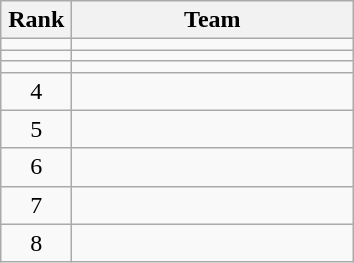<table class="wikitable" style="text-align: center;">
<tr>
<th width=40>Rank</th>
<th width=180>Team</th>
</tr>
<tr align=center>
<td></td>
<td style="text-align:left;"></td>
</tr>
<tr align=center>
<td></td>
<td style="text-align:left;"></td>
</tr>
<tr align=center>
<td></td>
<td style="text-align:left;"></td>
</tr>
<tr align=center>
<td>4</td>
<td style="text-align:left;"></td>
</tr>
<tr align=center>
<td>5</td>
<td style="text-align:left;"></td>
</tr>
<tr align=center>
<td>6</td>
<td style="text-align:left;"></td>
</tr>
<tr align=center>
<td>7</td>
<td style="text-align:left;"></td>
</tr>
<tr align=center>
<td>8</td>
<td style="text-align:left;"></td>
</tr>
</table>
